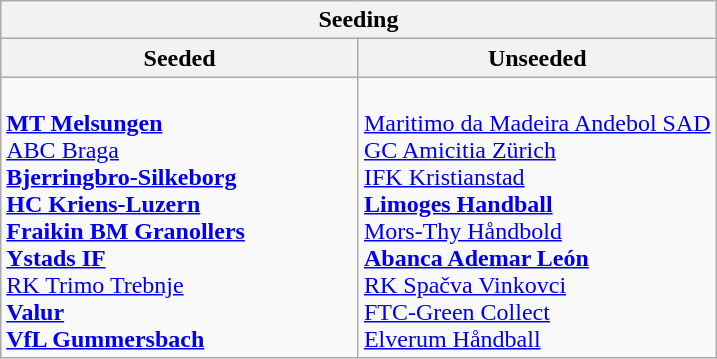<table class="wikitable">
<tr>
<th colspan=2>Seeding</th>
</tr>
<tr>
<th width=50%>Seeded</th>
<th width=50%>Unseeded</th>
</tr>
<tr>
<td><br> <strong><a href='#'>MT Melsungen</a></strong><br>
 <a href='#'>ABC Braga</a> <br>
 <strong><a href='#'>Bjerringbro-Silkeborg</a></strong><br>
 <strong><a href='#'>HC Kriens-Luzern</a></strong><br>
 <strong><a href='#'>Fraikin BM Granollers</a></strong><br>
 <strong><a href='#'>Ystads IF</a></strong><br>
 <a href='#'>RK Trimo Trebnje</a><br>
 <strong><a href='#'>Valur</a></strong><br>
 <strong><a href='#'>VfL Gummersbach</a></strong></td>
<td><br> <a href='#'>Maritimo da Madeira Andebol SAD</a><br>
 <a href='#'>GC Amicitia Zürich</a> <br>
 <a href='#'>IFK Kristianstad</a><br>
 <strong><a href='#'>Limoges Handball</a></strong><br>
 <a href='#'>Mors-Thy Håndbold</a><br>
 <strong><a href='#'>Abanca Ademar León</a></strong><br>
 <a href='#'>RK Spačva Vinkovci</a><br>
 <a href='#'>FTC-Green Collect</a><br>
 <a href='#'>Elverum Håndball</a></td>
</tr>
</table>
